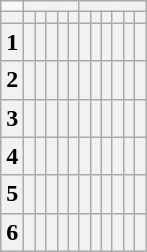<table class="wikitable mw-collapsible" border="1">
<tr>
<td></td>
<th colspan="5"></th>
<th colspan="6"></th>
</tr>
<tr>
<th></th>
<th></th>
<th></th>
<th></th>
<th></th>
<th></th>
<th></th>
<th></th>
<th></th>
<th></th>
<th></th>
<th></th>
</tr>
<tr>
<th>1</th>
<th></th>
<th></th>
<th></th>
<th></th>
<th></th>
<th></th>
<th></th>
<th></th>
<th></th>
<th></th>
<th></th>
</tr>
<tr>
<th>2</th>
<th></th>
<th></th>
<th></th>
<th></th>
<th></th>
<th></th>
<th></th>
<th></th>
<th></th>
<th></th>
<th></th>
</tr>
<tr>
<th>3</th>
<th></th>
<th></th>
<th></th>
<th></th>
<th></th>
<th></th>
<th></th>
<th></th>
<th></th>
<th></th>
<th></th>
</tr>
<tr>
<th>4</th>
<th></th>
<th></th>
<th></th>
<th></th>
<th></th>
<th></th>
<th></th>
<th></th>
<th></th>
<th></th>
<th></th>
</tr>
<tr>
<th>5</th>
<th></th>
<th></th>
<th></th>
<th></th>
<th></th>
<th></th>
<th></th>
<th></th>
<th></th>
<th></th>
<th></th>
</tr>
<tr>
<th>6</th>
<th></th>
<th></th>
<th></th>
<th></th>
<th></th>
<th></th>
<th></th>
<th></th>
<th></th>
<th></th>
<th></th>
</tr>
</table>
